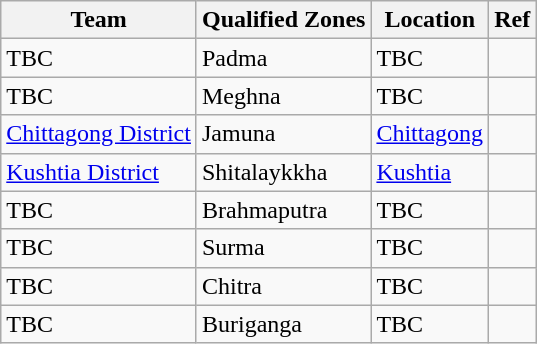<table class="wikitable sortable" style="text-align: left;">
<tr>
<th>Team</th>
<th>Qualified Zones</th>
<th>Location</th>
<th>Ref</th>
</tr>
<tr>
<td>TBC</td>
<td>Padma</td>
<td>TBC</td>
<td></td>
</tr>
<tr>
<td>TBC</td>
<td>Meghna</td>
<td>TBC</td>
<td></td>
</tr>
<tr>
<td><a href='#'>Chittagong District</a></td>
<td>Jamuna</td>
<td><a href='#'>Chittagong</a></td>
<td></td>
</tr>
<tr>
<td><a href='#'>Kushtia District</a></td>
<td>Shitalaykkha</td>
<td><a href='#'>Kushtia</a></td>
<td></td>
</tr>
<tr>
<td>TBC</td>
<td>Brahmaputra</td>
<td>TBC</td>
<td></td>
</tr>
<tr>
<td>TBC</td>
<td>Surma</td>
<td>TBC</td>
<td></td>
</tr>
<tr>
<td>TBC</td>
<td>Chitra</td>
<td>TBC</td>
<td></td>
</tr>
<tr>
<td>TBC</td>
<td>Buriganga</td>
<td>TBC</td>
<td></td>
</tr>
</table>
